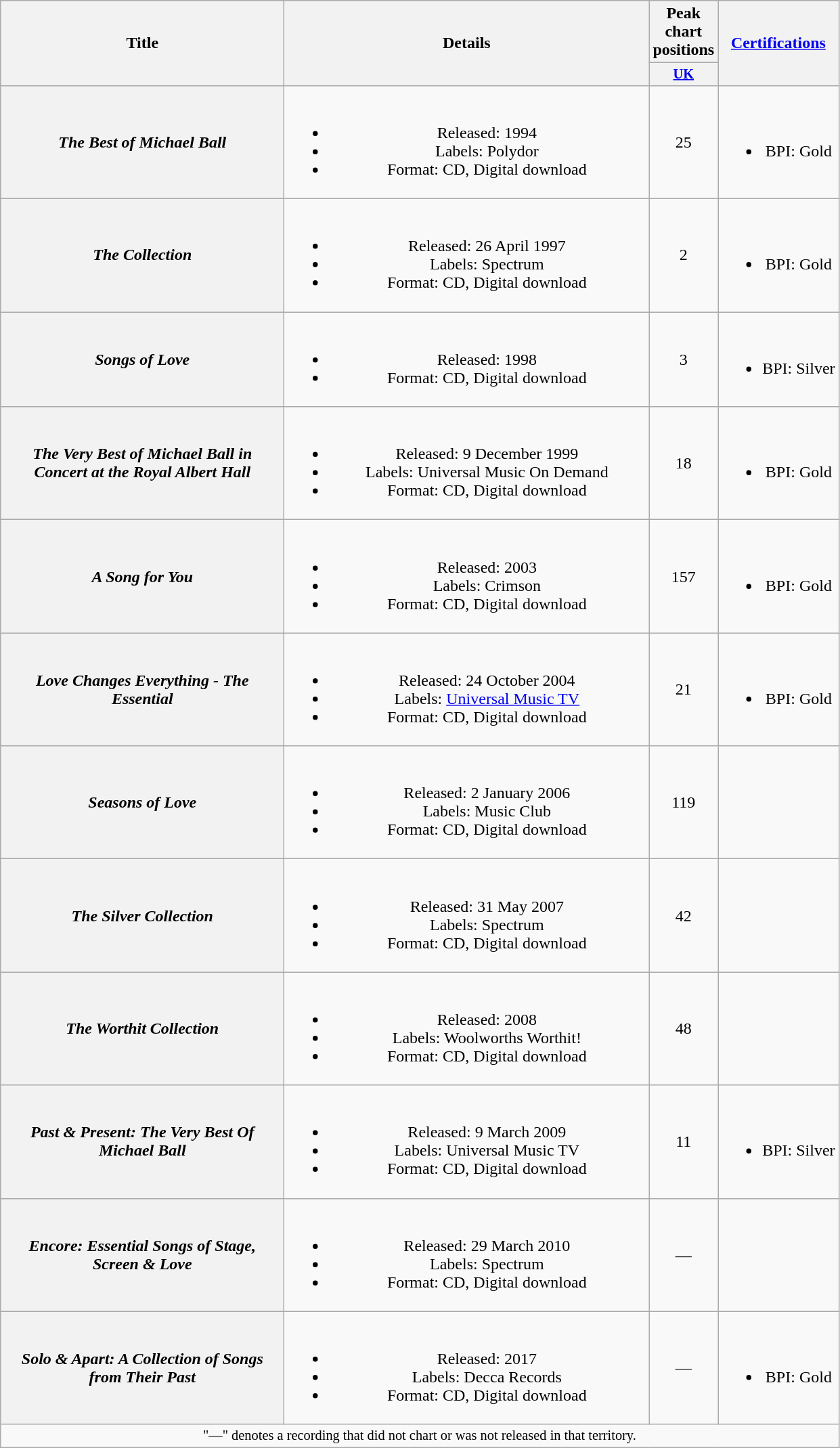<table class="wikitable plainrowheaders" style="text-align:center;">
<tr>
<th scope="col" rowspan="2" style="width:17em;">Title</th>
<th scope="col" rowspan="2" style="width:22em;">Details</th>
<th scope="col" colspan="1">Peak chart positions</th>
<th scope="col" rowspan="2"><a href='#'>Certifications</a></th>
</tr>
<tr>
<th scope="col" style="width:3em;font-size:85%;"><a href='#'>UK</a><br></th>
</tr>
<tr>
<th scope="row"><em>The Best of Michael Ball</em></th>
<td><br><ul><li>Released: 1994</li><li>Labels: Polydor</li><li>Format: CD, Digital download</li></ul></td>
<td>25</td>
<td><br><ul><li>BPI: Gold</li></ul></td>
</tr>
<tr>
<th scope="row"><em>The Collection</em></th>
<td><br><ul><li>Released: 26 April 1997</li><li>Labels: Spectrum</li><li>Format: CD, Digital download</li></ul></td>
<td>2</td>
<td><br><ul><li>BPI: Gold</li></ul></td>
</tr>
<tr>
<th scope="row"><em>Songs of Love</em></th>
<td><br><ul><li>Released: 1998</li><li>Format: CD, Digital download</li></ul></td>
<td>3</td>
<td><br><ul><li>BPI: Silver</li></ul></td>
</tr>
<tr>
<th scope="row"><em>The Very Best of Michael Ball in Concert at the Royal Albert Hall</em></th>
<td><br><ul><li>Released: 9 December 1999</li><li>Labels: Universal Music On Demand</li><li>Format: CD, Digital download</li></ul></td>
<td>18</td>
<td><br><ul><li>BPI: Gold</li></ul></td>
</tr>
<tr>
<th scope="row"><em>A Song for You</em></th>
<td><br><ul><li>Released: 2003</li><li>Labels: Crimson</li><li>Format: CD, Digital download</li></ul></td>
<td>157</td>
<td><br><ul><li>BPI: Gold</li></ul></td>
</tr>
<tr>
<th scope="row"><em>Love Changes Everything - The Essential</em></th>
<td><br><ul><li>Released: 24 October 2004</li><li>Labels: <a href='#'>Universal Music TV</a></li><li>Format: CD, Digital download</li></ul></td>
<td>21</td>
<td><br><ul><li>BPI: Gold</li></ul></td>
</tr>
<tr>
<th scope="row"><em>Seasons of Love</em></th>
<td><br><ul><li>Released: 2 January 2006</li><li>Labels: Music Club</li><li>Format: CD, Digital download</li></ul></td>
<td>119</td>
<td></td>
</tr>
<tr>
<th scope="row"><em>The Silver Collection</em></th>
<td><br><ul><li>Released: 31 May 2007</li><li>Labels: Spectrum</li><li>Format: CD, Digital download</li></ul></td>
<td>42</td>
<td></td>
</tr>
<tr>
<th scope="row"><em>The Worthit Collection</em></th>
<td><br><ul><li>Released: 2008</li><li>Labels: Woolworths Worthit!</li><li>Format: CD, Digital download</li></ul></td>
<td>48</td>
<td></td>
</tr>
<tr>
<th scope="row"><em>Past & Present: The Very Best Of Michael Ball</em></th>
<td><br><ul><li>Released: 9 March 2009</li><li>Labels: Universal Music TV</li><li>Format: CD, Digital download</li></ul></td>
<td>11</td>
<td><br><ul><li>BPI: Silver</li></ul></td>
</tr>
<tr>
<th scope="row"><em>Encore: Essential Songs of Stage, Screen & Love</em></th>
<td><br><ul><li>Released: 29 March 2010</li><li>Labels: Spectrum</li><li>Format: CD, Digital download</li></ul></td>
<td>—</td>
<td></td>
</tr>
<tr>
<th scope="row"><em>Solo & Apart: A Collection of Songs from Their Past</em><br></th>
<td><br><ul><li>Released: 2017</li><li>Labels: Decca Records</li><li>Format: CD, Digital download</li></ul></td>
<td>—</td>
<td><br><ul><li>BPI: Gold</li></ul></td>
</tr>
<tr>
<td colspan="14" style="font-size:85%">"—" denotes a recording that did not chart or was not released in that territory.</td>
</tr>
</table>
